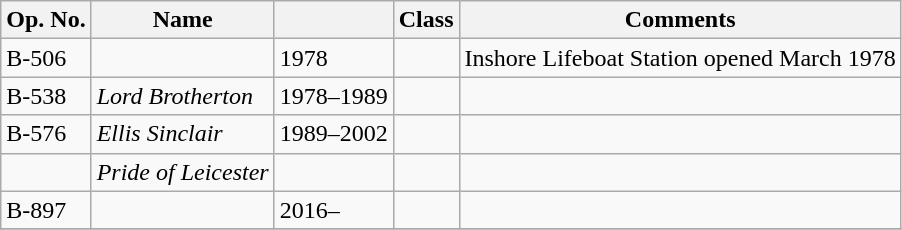<table class="wikitable">
<tr>
<th>Op. No.</th>
<th>Name</th>
<th></th>
<th>Class</th>
<th>Comments</th>
</tr>
<tr>
<td>B-506</td>
<td></td>
<td>1978</td>
<td></td>
<td>Inshore Lifeboat Station opened March 1978</td>
</tr>
<tr>
<td>B-538</td>
<td><em>Lord Brotherton</em></td>
<td>1978–1989</td>
<td></td>
<td></td>
</tr>
<tr>
<td>B-576</td>
<td><em>Ellis Sinclair</em></td>
<td>1989–2002</td>
<td></td>
<td></td>
</tr>
<tr>
<td></td>
<td><em>Pride of Leicester</em></td>
<td></td>
<td></td>
<td></td>
</tr>
<tr>
<td>B-897</td>
<td></td>
<td>2016–</td>
<td></td>
<td></td>
</tr>
<tr>
</tr>
</table>
